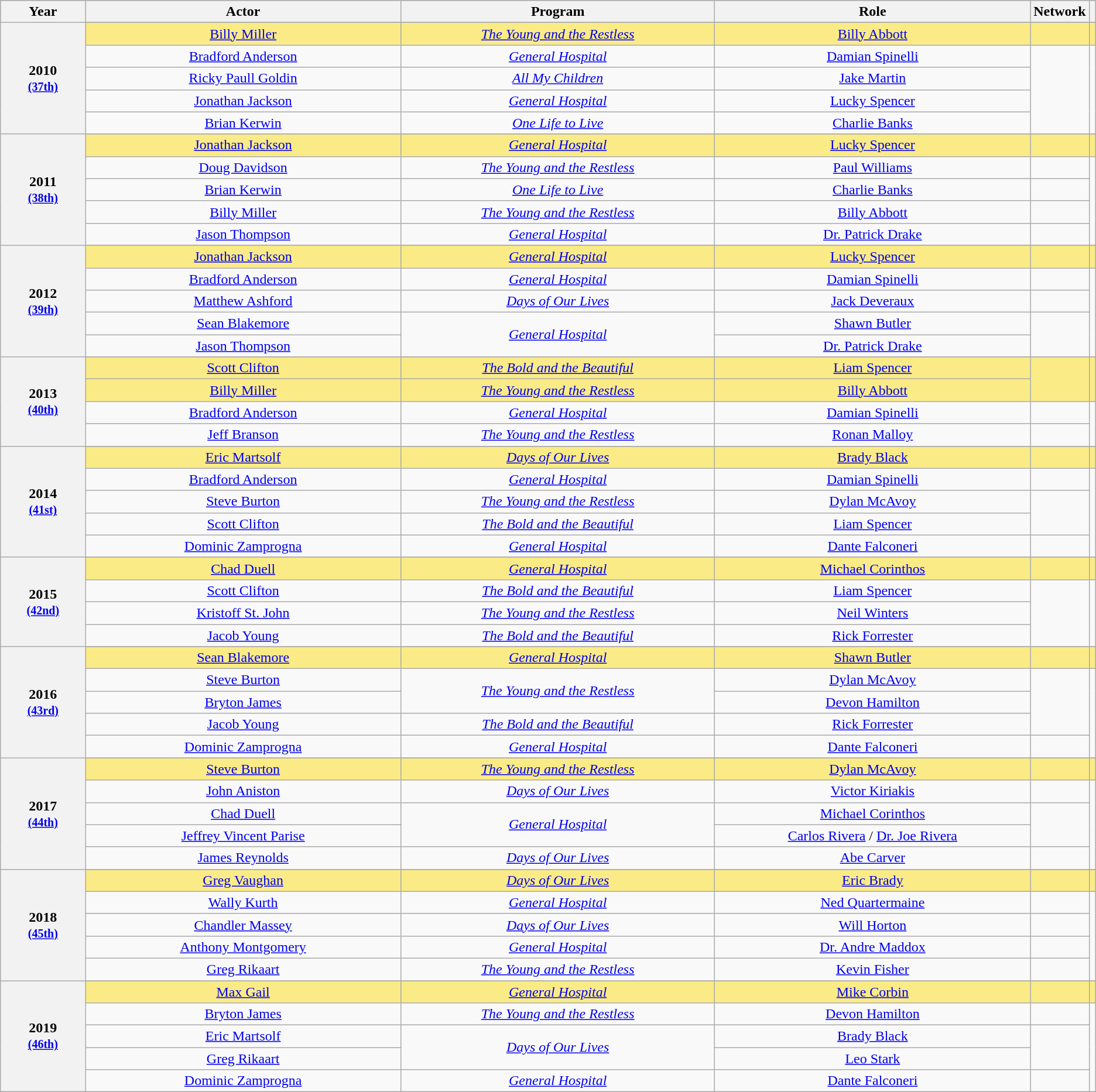<table class="wikitable" rowspan="2" style="text-align: center;">
<tr style="background:#bebebe;">
<th scope="col" style="width:8%;">Year</th>
<th scope="col" style="width:30%;">Actor</th>
<th scope="col" style="width:30%;">Program</th>
<th scope="col" style="width:30%;">Role</th>
<th scope="col" style="width:10%;">Network</th>
<th scope="col" style="width:2%;" class="unsortable"></th>
</tr>
<tr>
<th scope="row" rowspan=6 style="text-align:center">2010 <br><small><a href='#'>(37th)</a></small></th>
</tr>
<tr style="background:#FAEB86">
<td><a href='#'>Billy Miller</a> </td>
<td><em><a href='#'>The Young and the Restless</a></em></td>
<td><a href='#'>Billy Abbott</a></td>
<td></td>
<td></td>
</tr>
<tr>
<td><a href='#'>Bradford Anderson</a></td>
<td><em><a href='#'>General Hospital</a></em></td>
<td><a href='#'>Damian Spinelli</a></td>
<td rowspan="4"></td>
<td rowspan=4></td>
</tr>
<tr>
<td><a href='#'>Ricky Paull Goldin</a></td>
<td><em><a href='#'>All My Children</a></em></td>
<td><a href='#'>Jake Martin</a></td>
</tr>
<tr>
<td><a href='#'>Jonathan Jackson</a></td>
<td><em><a href='#'>General Hospital</a></em></td>
<td><a href='#'>Lucky Spencer</a></td>
</tr>
<tr>
<td><a href='#'>Brian Kerwin</a></td>
<td><em><a href='#'>One Life to Live</a></em></td>
<td><a href='#'>Charlie Banks</a></td>
</tr>
<tr>
<th scope="row" rowspan=6 style="text-align:center">2011 <br><small><a href='#'>(38th)</a></small></th>
</tr>
<tr style="background:#FAEB86">
<td><a href='#'>Jonathan Jackson</a> </td>
<td><em><a href='#'>General Hospital</a></em></td>
<td><a href='#'>Lucky Spencer</a></td>
<td></td>
<td></td>
</tr>
<tr>
<td><a href='#'>Doug Davidson</a></td>
<td><em><a href='#'>The Young and the Restless</a></em></td>
<td><a href='#'>Paul Williams</a></td>
<td></td>
<td rowspan=4></td>
</tr>
<tr>
<td><a href='#'>Brian Kerwin</a></td>
<td><em><a href='#'>One Life to Live</a></em></td>
<td><a href='#'>Charlie Banks</a></td>
<td></td>
</tr>
<tr>
<td><a href='#'>Billy Miller</a></td>
<td><em><a href='#'>The Young and the Restless</a></em></td>
<td><a href='#'>Billy Abbott</a></td>
<td></td>
</tr>
<tr>
<td><a href='#'>Jason Thompson</a></td>
<td><em><a href='#'>General Hospital</a></em></td>
<td><a href='#'>Dr. Patrick Drake</a></td>
<td></td>
</tr>
<tr>
<th scope="row" rowspan=6 style="text-align:center">2012 <br><small><a href='#'>(39th)</a></small></th>
</tr>
<tr style="background:#FAEB86">
<td><a href='#'>Jonathan Jackson</a> </td>
<td><em><a href='#'>General Hospital</a></em></td>
<td><a href='#'>Lucky Spencer</a></td>
<td></td>
<td></td>
</tr>
<tr>
<td><a href='#'>Bradford Anderson</a></td>
<td><em><a href='#'>General Hospital</a></em></td>
<td><a href='#'>Damian Spinelli</a></td>
<td></td>
<td rowspan=4></td>
</tr>
<tr>
<td><a href='#'>Matthew Ashford</a></td>
<td><em><a href='#'>Days of Our Lives</a></em></td>
<td><a href='#'>Jack Deveraux</a></td>
<td></td>
</tr>
<tr>
<td><a href='#'>Sean Blakemore</a></td>
<td rowspan="2"><em><a href='#'>General Hospital</a></em></td>
<td><a href='#'>Shawn Butler</a></td>
<td rowspan="2"></td>
</tr>
<tr>
<td><a href='#'>Jason Thompson</a></td>
<td><a href='#'>Dr. Patrick Drake</a></td>
</tr>
<tr>
<th scope="row" rowspan=5 style="text-align:center">2013 <br><small><a href='#'>(40th)</a></small></th>
</tr>
<tr style="background:#FAEB86">
<td><a href='#'>Scott Clifton</a> </td>
<td><em><a href='#'>The Bold and the Beautiful</a></em></td>
<td><a href='#'>Liam Spencer</a></td>
<td rowspan="2"></td>
<td rowspan=2></td>
</tr>
<tr style="background:#FAEB86">
<td><a href='#'>Billy Miller</a> </td>
<td><em><a href='#'>The Young and the Restless</a></em></td>
<td><a href='#'>Billy Abbott</a></td>
</tr>
<tr>
<td><a href='#'>Bradford Anderson</a></td>
<td><em><a href='#'>General Hospital</a></em></td>
<td><a href='#'>Damian Spinelli</a></td>
<td></td>
<td rowspan="2"></td>
</tr>
<tr>
<td><a href='#'>Jeff Branson</a></td>
<td><em><a href='#'>The Young and the Restless</a></em></td>
<td><a href='#'>Ronan Malloy</a></td>
<td></td>
</tr>
<tr>
<th scope="row" rowspan=6 style="text-align:center">2014 <br><small><a href='#'>(41st)</a></small></th>
</tr>
<tr style="background:#FAEB86">
<td><a href='#'>Eric Martsolf</a> </td>
<td><em><a href='#'>Days of Our Lives</a></em></td>
<td><a href='#'>Brady Black</a></td>
<td></td>
<td></td>
</tr>
<tr>
<td><a href='#'>Bradford Anderson</a></td>
<td><em><a href='#'>General Hospital</a></em></td>
<td><a href='#'>Damian Spinelli</a></td>
<td></td>
<td rowspan="4"></td>
</tr>
<tr>
<td><a href='#'>Steve Burton</a></td>
<td><em><a href='#'>The Young and the Restless</a></em></td>
<td><a href='#'>Dylan McAvoy</a></td>
<td rowspan="2"></td>
</tr>
<tr>
<td><a href='#'>Scott Clifton</a></td>
<td><em><a href='#'>The Bold and the Beautiful</a></em></td>
<td><a href='#'>Liam Spencer</a></td>
</tr>
<tr>
<td><a href='#'>Dominic Zamprogna</a></td>
<td><em><a href='#'>General Hospital</a></em></td>
<td><a href='#'>Dante Falconeri</a></td>
<td></td>
</tr>
<tr>
<th scope="row" rowspan=5 style="text-align:center">2015 <br><small><a href='#'>(42nd)</a></small></th>
</tr>
<tr style="background:#FAEB86">
<td><a href='#'>Chad Duell</a> </td>
<td><em><a href='#'>General Hospital</a></em></td>
<td><a href='#'>Michael Corinthos</a></td>
<td></td>
<td></td>
</tr>
<tr>
<td><a href='#'>Scott Clifton</a></td>
<td><em><a href='#'>The Bold and the Beautiful</a></em></td>
<td><a href='#'>Liam Spencer</a></td>
<td rowspan="3"></td>
<td rowspan=3 style="text-align:center;"></td>
</tr>
<tr>
<td><a href='#'>Kristoff St. John</a></td>
<td><em><a href='#'>The Young and the Restless</a></em></td>
<td><a href='#'>Neil Winters</a></td>
</tr>
<tr>
<td><a href='#'>Jacob Young</a></td>
<td><em><a href='#'>The Bold and the Beautiful</a></em></td>
<td><a href='#'>Rick Forrester</a></td>
</tr>
<tr>
<th scope="row" rowspan=6 style="text-align:center">2016 <br><small><a href='#'>(43rd)</a></small></th>
</tr>
<tr style="background:#FAEB86">
<td><a href='#'>Sean Blakemore</a> </td>
<td><em><a href='#'>General Hospital</a></em></td>
<td><a href='#'>Shawn Butler</a></td>
<td></td>
<td></td>
</tr>
<tr>
<td><a href='#'>Steve Burton</a></td>
<td rowspan="2"><em><a href='#'>The Young and the Restless</a></em></td>
<td><a href='#'>Dylan McAvoy</a></td>
<td rowspan="3"></td>
<td rowspan=4></td>
</tr>
<tr>
<td><a href='#'>Bryton James</a></td>
<td><a href='#'>Devon Hamilton</a></td>
</tr>
<tr>
<td><a href='#'>Jacob Young</a></td>
<td><em><a href='#'>The Bold and the Beautiful</a></em></td>
<td><a href='#'>Rick Forrester</a></td>
</tr>
<tr>
<td><a href='#'>Dominic Zamprogna</a></td>
<td><em><a href='#'>General Hospital</a></em></td>
<td><a href='#'>Dante Falconeri</a></td>
<td></td>
</tr>
<tr>
<th scope="row" rowspan=6 style="text-align:center">2017 <br><small><a href='#'>(44th)</a></small></th>
</tr>
<tr style="background:#FAEB86">
<td><a href='#'>Steve Burton</a> </td>
<td><em><a href='#'>The Young and the Restless</a></em></td>
<td><a href='#'>Dylan McAvoy</a></td>
<td></td>
<td></td>
</tr>
<tr>
<td><a href='#'>John Aniston</a></td>
<td><em><a href='#'>Days of Our Lives</a></em></td>
<td><a href='#'>Victor Kiriakis</a></td>
<td></td>
<td rowspan=4></td>
</tr>
<tr>
<td><a href='#'>Chad Duell</a></td>
<td rowspan="2"><em><a href='#'>General Hospital</a></em></td>
<td><a href='#'>Michael Corinthos</a></td>
<td rowspan="2"></td>
</tr>
<tr>
<td><a href='#'>Jeffrey Vincent Parise</a></td>
<td><a href='#'>Carlos Rivera</a> / <a href='#'>Dr. Joe Rivera</a></td>
</tr>
<tr>
<td><a href='#'>James Reynolds</a></td>
<td><em><a href='#'>Days of Our Lives</a></em></td>
<td><a href='#'>Abe Carver</a></td>
<td></td>
</tr>
<tr>
<th scope="row" rowspan=6 style="text-align:center">2018 <br><small><a href='#'>(45th)</a></small></th>
</tr>
<tr style="background:#FAEB86">
<td><a href='#'>Greg Vaughan</a> </td>
<td><em><a href='#'>Days of Our Lives</a></em></td>
<td><a href='#'>Eric Brady</a></td>
<td></td>
<td></td>
</tr>
<tr>
<td><a href='#'>Wally Kurth</a></td>
<td><em><a href='#'>General Hospital</a></em></td>
<td><a href='#'>Ned Quartermaine</a></td>
<td></td>
<td rowspan=4></td>
</tr>
<tr>
<td><a href='#'>Chandler Massey</a></td>
<td><em><a href='#'>Days of Our Lives</a></em></td>
<td><a href='#'>Will Horton</a></td>
<td></td>
</tr>
<tr>
<td><a href='#'>Anthony Montgomery</a></td>
<td><em><a href='#'>General Hospital</a></em></td>
<td><a href='#'>Dr. Andre Maddox</a></td>
<td></td>
</tr>
<tr>
<td><a href='#'>Greg Rikaart</a></td>
<td><em><a href='#'>The Young and the Restless</a></em></td>
<td><a href='#'>Kevin Fisher</a></td>
<td></td>
</tr>
<tr>
<th scope="row" rowspan=6 style="text-align:center">2019 <br><small><a href='#'>(46th)</a></small></th>
</tr>
<tr style="background:#FAEB86">
<td><a href='#'>Max Gail</a> </td>
<td><em><a href='#'>General Hospital</a></em></td>
<td><a href='#'>Mike Corbin</a></td>
<td></td>
<td></td>
</tr>
<tr>
<td><a href='#'>Bryton James</a></td>
<td><em><a href='#'>The Young and the Restless</a></em></td>
<td><a href='#'>Devon Hamilton</a></td>
<td></td>
<td rowspan=5></td>
</tr>
<tr>
<td><a href='#'>Eric Martsolf</a></td>
<td rowspan="2"><em><a href='#'>Days of Our Lives</a></em></td>
<td><a href='#'>Brady Black</a></td>
<td rowspan="2"></td>
</tr>
<tr>
<td><a href='#'>Greg Rikaart</a></td>
<td><a href='#'>Leo Stark</a></td>
</tr>
<tr>
<td><a href='#'>Dominic Zamprogna</a></td>
<td><em><a href='#'>General Hospital</a></em></td>
<td><a href='#'>Dante Falconeri</a></td>
<td></td>
</tr>
</table>
